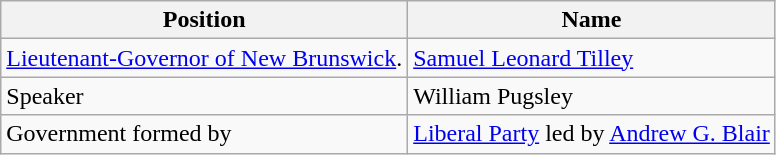<table class="wikitable">
<tr>
<th>Position</th>
<th>Name</th>
</tr>
<tr>
<td><a href='#'>Lieutenant-Governor of New Brunswick</a>.</td>
<td><a href='#'>Samuel Leonard Tilley</a></td>
</tr>
<tr>
<td>Speaker</td>
<td>William Pugsley</td>
</tr>
<tr>
<td>Government formed by</td>
<td><a href='#'>Liberal Party</a> led by <a href='#'>Andrew G. Blair</a></td>
</tr>
</table>
